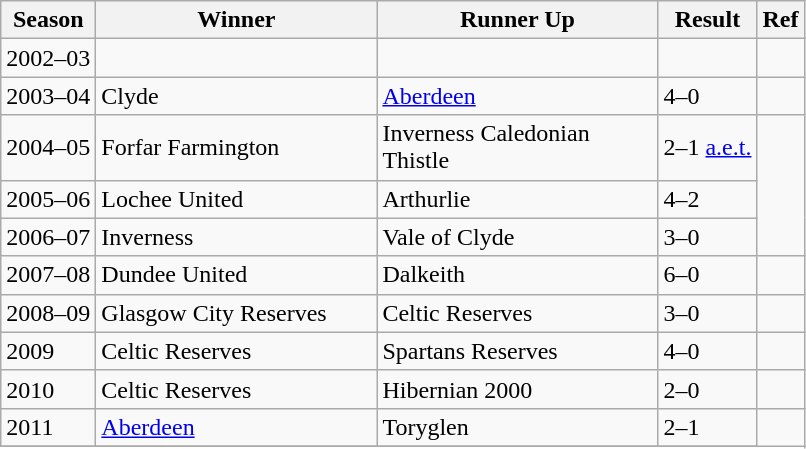<table class="sortable wikitable">
<tr>
<th>Season</th>
<th scope="col" style="width: 180px;">Winner</th>
<th scope="col" style="width: 180px;">Runner Up</th>
<th>Result</th>
<th>Ref</th>
</tr>
<tr>
<td>2002–03</td>
<td></td>
<td></td>
<td></td>
<td></td>
</tr>
<tr>
<td>2003–04</td>
<td>Clyde</td>
<td><a href='#'>Aberdeen</a></td>
<td>4–0</td>
<td></td>
</tr>
<tr>
<td>2004–05</td>
<td>Forfar Farmington</td>
<td>Inverness Caledonian Thistle</td>
<td>2–1 <a href='#'>a.e.t.</a></td>
</tr>
<tr>
<td>2005–06</td>
<td>Lochee United</td>
<td>Arthurlie</td>
<td>4–2</td>
</tr>
<tr>
<td>2006–07</td>
<td>Inverness</td>
<td>Vale of Clyde</td>
<td>3–0</td>
</tr>
<tr>
<td>2007–08</td>
<td>Dundee United</td>
<td>Dalkeith</td>
<td>6–0</td>
<td></td>
</tr>
<tr>
<td>2008–09</td>
<td>Glasgow City Reserves</td>
<td>Celtic Reserves</td>
<td>3–0</td>
<td></td>
</tr>
<tr>
<td>2009</td>
<td>Celtic Reserves</td>
<td>Spartans Reserves</td>
<td>4–0</td>
</tr>
<tr>
<td>2010</td>
<td>Celtic Reserves</td>
<td>Hibernian 2000</td>
<td>2–0</td>
<td></td>
</tr>
<tr>
<td>2011</td>
<td><a href='#'>Aberdeen</a></td>
<td>Toryglen</td>
<td>2–1</td>
</tr>
<tr>
</tr>
</table>
